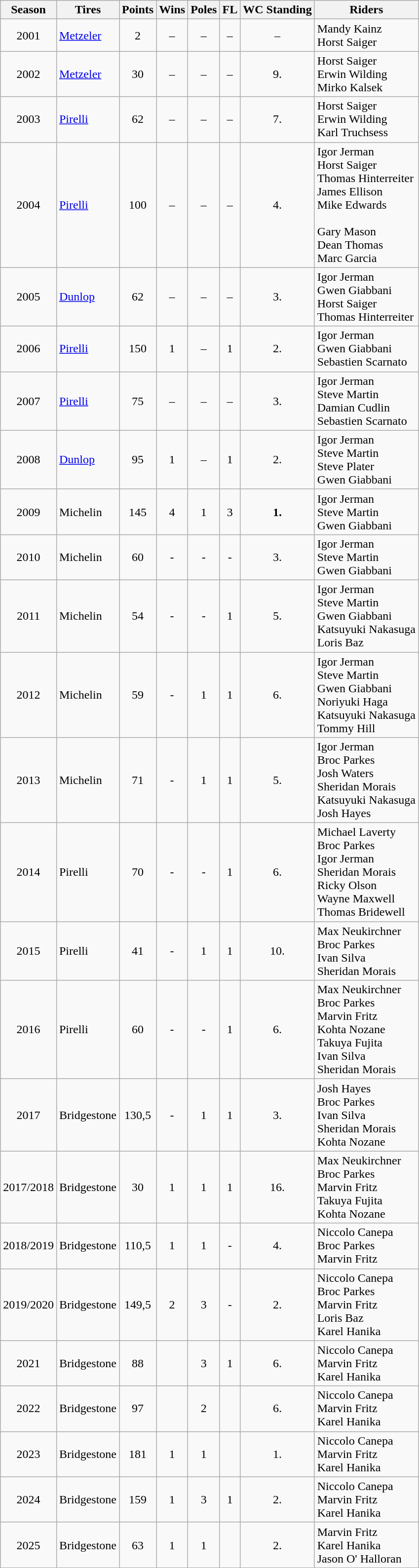<table class="wikitable">
<tr class="hintergrundfarbe5">
<th>Season</th>
<th>Tires</th>
<th>Points</th>
<th>Wins</th>
<th>Poles</th>
<th>FL</th>
<th>WC Standing</th>
<th>Riders</th>
</tr>
<tr>
<td align="center">2001</td>
<td> <a href='#'>Metzeler</a></td>
<td align="center">2</td>
<td align="center">–</td>
<td align="center">–</td>
<td align="center">–</td>
<td align="center">–</td>
<td> Mandy Kainz  <br>  Horst Saiger</td>
</tr>
<tr>
<td align="center">2002</td>
<td> <a href='#'>Metzeler</a></td>
<td align="center">30</td>
<td align="center">–</td>
<td align="center">–</td>
<td align="center">–</td>
<td align="center">9.</td>
<td> Horst Saiger  <br>  Erwin Wilding  <br>  Mirko Kalsek</td>
</tr>
<tr>
<td align="center">2003</td>
<td> <a href='#'>Pirelli</a></td>
<td align="center">62</td>
<td align="center">–</td>
<td align="center">–</td>
<td align="center">–</td>
<td align="center">7.</td>
<td> Horst Saiger <br>  Erwin Wilding <br>  Karl Truchsess</td>
</tr>
<tr>
<td align="center">2004</td>
<td> <a href='#'>Pirelli</a></td>
<td align="center">100</td>
<td align="center">–</td>
<td align="center">–</td>
<td align="center">–</td>
<td align="center">4.</td>
<td> Igor Jerman <br>  Horst Saiger <br>  Thomas Hinterreiter <br>  James Ellison <br>  Mike Edwards <br><br> Gary Mason <br>  Dean Thomas <br>  Marc Garcia</td>
</tr>
<tr>
<td align="center">2005</td>
<td> <a href='#'>Dunlop</a></td>
<td align="center">62</td>
<td align="center">–</td>
<td align="center">–</td>
<td align="center">–</td>
<td align="center">3.</td>
<td> Igor Jerman <br>  Gwen Giabbani <br>  Horst Saiger <br>  Thomas Hinterreiter</td>
</tr>
<tr>
<td align="center">2006</td>
<td> <a href='#'>Pirelli</a></td>
<td align="center">150</td>
<td align="center">1</td>
<td align="center">–</td>
<td align="center">1</td>
<td align="center">2.</td>
<td> Igor Jerman <br>  Gwen Giabbani <br>  Sebastien Scarnato</td>
</tr>
<tr>
<td align="center">2007</td>
<td> <a href='#'>Pirelli</a></td>
<td align="center">75</td>
<td align="center">–</td>
<td align="center">–</td>
<td align="center">–</td>
<td align="center">3.</td>
<td> Igor Jerman <br>  Steve Martin <br>  Damian Cudlin <br>  Sebastien Scarnato</td>
</tr>
<tr>
<td align="center">2008</td>
<td> <a href='#'>Dunlop</a></td>
<td align="center">95</td>
<td align="center">1</td>
<td align="center">–</td>
<td align="center">1</td>
<td align="center">2.</td>
<td> Igor Jerman <br>  Steve Martin <br>  Steve Plater <br>  Gwen Giabbani</td>
</tr>
<tr>
<td align="center">2009</td>
<td> Michelin</td>
<td align="center">145</td>
<td align="center">4</td>
<td align="center">1</td>
<td align="center">3</td>
<td align="center"><strong>1.</strong></td>
<td> Igor Jerman <br>  Steve Martin <br>   Gwen Giabbani</td>
</tr>
<tr>
<td align="center">2010</td>
<td> Michelin</td>
<td align="center">60</td>
<td align="center">-</td>
<td align="center">-</td>
<td align="center">-</td>
<td align="center">3.</td>
<td> Igor Jerman <br>  Steve Martin <br>   Gwen Giabbani</td>
</tr>
<tr>
<td align="center">2011</td>
<td> Michelin</td>
<td align="center">54</td>
<td align="center">-</td>
<td align="center">-</td>
<td align="center">1</td>
<td align="center">5.</td>
<td> Igor Jerman <br>  Steve Martin <br>   Gwen Giabbani <br>   Katsuyuki Nakasuga <br>   Loris Baz</td>
</tr>
<tr>
<td align="center">2012</td>
<td> Michelin</td>
<td align="center">59</td>
<td align="center">-</td>
<td align="center">1</td>
<td align="center">1</td>
<td align="center">6.</td>
<td> Igor Jerman <br>  Steve Martin <br>   Gwen Giabbani <br>   Noriyuki Haga <br>   Katsuyuki Nakasuga <br>  Tommy Hill</td>
</tr>
<tr>
<td align="center">2013</td>
<td> Michelin</td>
<td align="center">71</td>
<td align="center">-</td>
<td align="center">1</td>
<td align="center">1</td>
<td align="center">5.</td>
<td> Igor Jerman <br>  Broc Parkes <br>   Josh Waters <br>   Sheridan Morais <br>   Katsuyuki Nakasuga <br>  Josh Hayes</td>
</tr>
<tr>
<td align="center">2014</td>
<td> Pirelli</td>
<td align="center">70</td>
<td align="center">-</td>
<td align="center">-</td>
<td align="center">1</td>
<td align="center">6.</td>
<td> Michael Laverty <br>  Broc Parkes <br>   Igor Jerman <br>   Sheridan Morais <br>   Ricky Olson <br>  Wayne Maxwell <br>   Thomas Bridewell <br></td>
</tr>
<tr>
<td align="center">2015</td>
<td> Pirelli</td>
<td align="center">41</td>
<td align="center">-</td>
<td align="center">1</td>
<td align="center">1</td>
<td align="center">10.</td>
<td> Max Neukirchner <br>  Broc Parkes <br>   Ivan Silva <br>   Sheridan Morais <br></td>
</tr>
<tr>
<td align="center">2016</td>
<td> Pirelli</td>
<td align="center">60</td>
<td align="center">-</td>
<td align="center">-</td>
<td align="center">1</td>
<td align="center">6.</td>
<td> Max Neukirchner <br>  Broc Parkes <br>   Marvin Fritz <br>   Kohta Nozane <br>  Takuya Fujita <br>   Ivan Silva <br>   Sheridan Morais <br></td>
</tr>
<tr>
<td align="center">2017</td>
<td> Bridgestone</td>
<td align="center">130,5</td>
<td align="center">-</td>
<td align="center">1</td>
<td align="center">1</td>
<td align="center">3.</td>
<td> Josh Hayes <br>  Broc Parkes <br>   Ivan Silva <br>   Sheridan Morais <br>   Kohta Nozane <br></td>
</tr>
<tr>
<td align="center">2017/2018</td>
<td> Bridgestone</td>
<td align="center">30</td>
<td align="center">1</td>
<td align="center">1</td>
<td align="center">1</td>
<td align="center">16.</td>
<td> Max Neukirchner <br>  Broc Parkes <br>   Marvin Fritz <br>  Takuya Fujita <br>  Kohta Nozane <br></td>
</tr>
<tr>
<td align="center">2018/2019</td>
<td> Bridgestone</td>
<td align="center">110,5</td>
<td align="center">1</td>
<td align="center">1</td>
<td align="center">-</td>
<td align="center">4.</td>
<td> Niccolo Canepa <br>  Broc Parkes <br>   Marvin Fritz <br></td>
</tr>
<tr>
<td align="center">2019/2020</td>
<td> Bridgestone</td>
<td align="center">149,5</td>
<td align="center">2</td>
<td align="center">3</td>
<td align="center">-</td>
<td align="center">2.</td>
<td> Niccolo Canepa <br>  Broc Parkes <br>   Marvin Fritz <br>   Loris Baz <br>   Karel Hanika <br></td>
</tr>
<tr>
<td align="center">2021</td>
<td> Bridgestone</td>
<td align="center">88</td>
<td align="center"></td>
<td align="center">3</td>
<td align="center">1</td>
<td align="center">6.</td>
<td> Niccolo Canepa <br>  Marvin Fritz <br>   Karel Hanika <br></td>
</tr>
<tr>
<td align="center">2022</td>
<td> Bridgestone</td>
<td align="center">97</td>
<td align="center"></td>
<td align="center">2</td>
<td align="center"></td>
<td align="center">6.</td>
<td> Niccolo Canepa <br>  Marvin Fritz <br>   Karel Hanika <br></td>
</tr>
<tr>
<td align="center">2023</td>
<td> Bridgestone</td>
<td align="center">181</td>
<td align="center">1</td>
<td align="center">1</td>
<td align="center"></td>
<td align="center">1.</td>
<td> Niccolo Canepa <br>  Marvin Fritz <br>   Karel Hanika <br></td>
</tr>
<tr>
<td align="center">2024</td>
<td> Bridgestone</td>
<td align="center">159</td>
<td align="center">1</td>
<td align="center">3</td>
<td align="center">1</td>
<td align="center">2.</td>
<td> Niccolo Canepa <br>  Marvin Fritz <br>   Karel Hanika <br></td>
</tr>
<tr>
<td align="center">2025</td>
<td> Bridgestone</td>
<td align="center">63</td>
<td align="center">1</td>
<td align="center">1</td>
<td align="center"></td>
<td align="center">2.</td>
<td> Marvin Fritz <br>   Karel Hanika <br>  Jason O' Halloran <br></td>
</tr>
</table>
